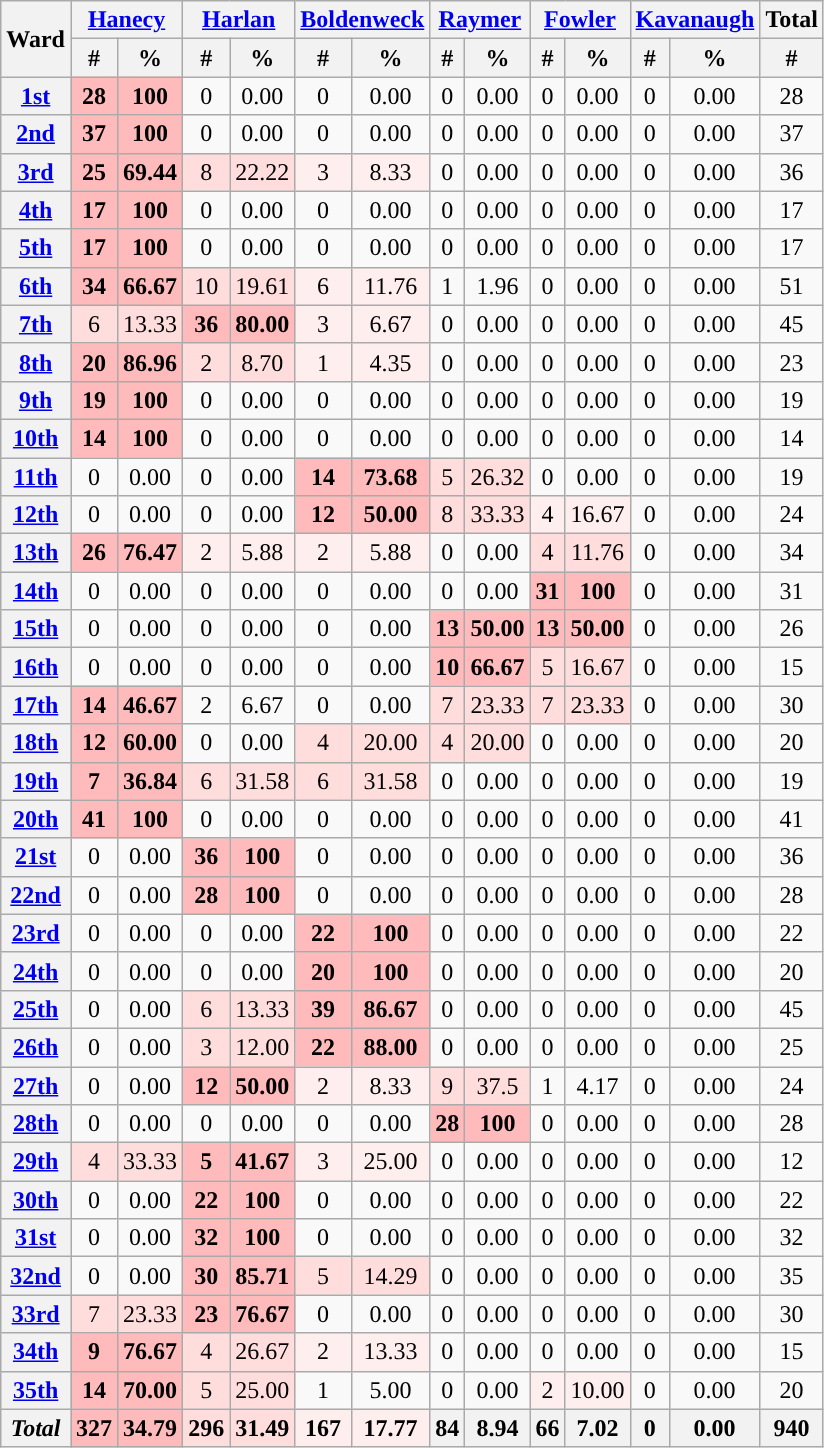<table class="wikitable mw-collapsible mw-collapsed" style="text-align: center">
<tr>
<th rowspan=2>Ward</th>
<th colspan=2><a href='#'>Hanecy</a></th>
<th colspan=2><a href='#'>Harlan</a></th>
<th colspan=2><a href='#'>Boldenweck</a></th>
<th colspan=2><a href='#'>Raymer</a></th>
<th colspan=2><a href='#'>Fowler</a></th>
<th colspan=2><a href='#'>Kavanaugh</a></th>
<th>Total</th>
</tr>
<tr>
<th>#</th>
<th>%</th>
<th>#</th>
<th>%</th>
<th>#</th>
<th>%</th>
<th>#</th>
<th>%</th>
<th>#</th>
<th>%</th>
<th>#</th>
<th>%</th>
<th>#</th>
</tr>
<tr>
<th><a href='#'>1st</a></th>
<td style="background:#fbb;"><strong>28</strong></td>
<td style="background:#fbb;"><strong>100</strong></td>
<td>0</td>
<td>0.00</td>
<td>0</td>
<td>0.00</td>
<td>0</td>
<td>0.00</td>
<td>0</td>
<td>0.00</td>
<td>0</td>
<td>0.00</td>
<td>28</td>
</tr>
<tr>
<th><a href='#'>2nd</a></th>
<td style="background:#fbb;"><strong>37</strong></td>
<td style="background:#fbb;"><strong>100</strong></td>
<td>0</td>
<td>0.00</td>
<td>0</td>
<td>0.00</td>
<td>0</td>
<td>0.00</td>
<td>0</td>
<td>0.00</td>
<td>0</td>
<td>0.00</td>
<td>37</td>
</tr>
<tr>
<th><a href='#'>3rd</a></th>
<td style="background:#fbb;"><strong>25</strong></td>
<td style="background:#fbb;"><strong>69.44</strong></td>
<td style="background:#fdd;">8</td>
<td style="background:#fdd;">22.22</td>
<td style="background:#fee;">3</td>
<td style="background:#fee;">8.33</td>
<td>0</td>
<td>0.00</td>
<td>0</td>
<td>0.00</td>
<td>0</td>
<td>0.00</td>
<td>36</td>
</tr>
<tr>
<th><a href='#'>4th</a></th>
<td style="background:#fbb;"><strong>17</strong></td>
<td style="background:#fbb;"><strong>100</strong></td>
<td>0</td>
<td>0.00</td>
<td>0</td>
<td>0.00</td>
<td>0</td>
<td>0.00</td>
<td>0</td>
<td>0.00</td>
<td>0</td>
<td>0.00</td>
<td>17</td>
</tr>
<tr>
<th><a href='#'>5th</a></th>
<td style="background:#fbb;"><strong>17</strong></td>
<td style="background:#fbb;"><strong>100</strong></td>
<td>0</td>
<td>0.00</td>
<td>0</td>
<td>0.00</td>
<td>0</td>
<td>0.00</td>
<td>0</td>
<td>0.00</td>
<td>0</td>
<td>0.00</td>
<td>17</td>
</tr>
<tr>
<th><a href='#'>6th</a></th>
<td style="background:#fbb;"><strong>34</strong></td>
<td style="background:#fbb;"><strong>66.67</strong></td>
<td style="background:#fdd;">10</td>
<td style="background:#fdd;">19.61</td>
<td style="background:#fee;">6</td>
<td style="background:#fee;">11.76</td>
<td>1</td>
<td>1.96</td>
<td>0</td>
<td>0.00</td>
<td>0</td>
<td>0.00</td>
<td>51</td>
</tr>
<tr>
<th><a href='#'>7th</a></th>
<td style="background:#fdd;">6</td>
<td style="background:#fdd;">13.33</td>
<td style="background:#fbb;"><strong>36</strong></td>
<td style="background:#fbb;"><strong>80.00</strong></td>
<td style="background:#fee;">3</td>
<td style="background:#fee;">6.67</td>
<td>0</td>
<td>0.00</td>
<td>0</td>
<td>0.00</td>
<td>0</td>
<td>0.00</td>
<td>45</td>
</tr>
<tr>
<th><a href='#'>8th</a></th>
<td style="background:#fbb;"><strong>20</strong></td>
<td style="background:#fbb;"><strong>86.96</strong></td>
<td style="background:#fdd;">2</td>
<td style="background:#fdd;">8.70</td>
<td style="background:#fee;">1</td>
<td style="background:#fee;">4.35</td>
<td>0</td>
<td>0.00</td>
<td>0</td>
<td>0.00</td>
<td>0</td>
<td>0.00</td>
<td>23</td>
</tr>
<tr>
<th><a href='#'>9th</a></th>
<td style="background:#fbb;"><strong>19</strong></td>
<td style="background:#fbb;"><strong>100</strong></td>
<td>0</td>
<td>0.00</td>
<td>0</td>
<td>0.00</td>
<td>0</td>
<td>0.00</td>
<td>0</td>
<td>0.00</td>
<td>0</td>
<td>0.00</td>
<td>19</td>
</tr>
<tr>
<th><a href='#'>10th</a></th>
<td style="background:#fbb;"><strong>14</strong></td>
<td style="background:#fbb;"><strong>100</strong></td>
<td>0</td>
<td>0.00</td>
<td>0</td>
<td>0.00</td>
<td>0</td>
<td>0.00</td>
<td>0</td>
<td>0.00</td>
<td>0</td>
<td>0.00</td>
<td>14</td>
</tr>
<tr>
<th><a href='#'>11th</a></th>
<td>0</td>
<td>0.00</td>
<td>0</td>
<td>0.00</td>
<td style="background:#fbb;"><strong>14</strong></td>
<td style="background:#fbb;"><strong>73.68</strong></td>
<td style="background:#fdd;">5</td>
<td style="background:#fdd;">26.32</td>
<td>0</td>
<td>0.00</td>
<td>0</td>
<td>0.00</td>
<td>19</td>
</tr>
<tr>
<th><a href='#'>12th</a></th>
<td>0</td>
<td>0.00</td>
<td>0</td>
<td>0.00</td>
<td style="background:#fbb;"><strong>12</strong></td>
<td style="background:#fbb;"><strong>50.00</strong></td>
<td style="background:#fdd;">8</td>
<td style="background:#fdd;">33.33</td>
<td style="background:#fee;">4</td>
<td style="background:#fee;">16.67</td>
<td>0</td>
<td>0.00</td>
<td>24</td>
</tr>
<tr>
<th><a href='#'>13th</a></th>
<td style="background:#fbb;"><strong>26</strong></td>
<td style="background:#fbb;"><strong>76.47</strong></td>
<td style="background:#fee;">2</td>
<td style="background:#fee;">5.88</td>
<td style="background:#fee;">2</td>
<td style="background:#fee;">5.88</td>
<td>0</td>
<td>0.00</td>
<td style="background:#fdd;">4</td>
<td style="background:#fdd;">11.76</td>
<td>0</td>
<td>0.00</td>
<td>34</td>
</tr>
<tr>
<th><a href='#'>14th</a></th>
<td>0</td>
<td>0.00</td>
<td>0</td>
<td>0.00</td>
<td>0</td>
<td>0.00</td>
<td>0</td>
<td>0.00</td>
<td style="background:#fbb;"><strong>31</strong></td>
<td style="background:#fbb;"><strong>100</strong></td>
<td>0</td>
<td>0.00</td>
<td>31</td>
</tr>
<tr>
<th><a href='#'>15th</a></th>
<td>0</td>
<td>0.00</td>
<td>0</td>
<td>0.00</td>
<td>0</td>
<td>0.00</td>
<td style="background:#fbb;"><strong>13</strong></td>
<td style="background:#fbb;"><strong>50.00</strong></td>
<td style="background:#fbb;"><strong>13</strong></td>
<td style="background:#fbb;"><strong>50.00</strong></td>
<td>0</td>
<td>0.00</td>
<td>26</td>
</tr>
<tr>
<th><a href='#'>16th</a></th>
<td>0</td>
<td>0.00</td>
<td>0</td>
<td>0.00</td>
<td>0</td>
<td>0.00</td>
<td style="background:#fbb;"><strong>10 </strong></td>
<td style="background:#fbb;"><strong>66.67</strong></td>
<td style="background:#fdd;">5</td>
<td style="background:#fdd;">16.67</td>
<td>0</td>
<td>0.00</td>
<td>15</td>
</tr>
<tr>
<th><a href='#'>17th</a></th>
<td style="background:#fbb;"><strong>14</strong></td>
<td style="background:#fbb;"><strong>46.67</strong></td>
<td>2</td>
<td>6.67</td>
<td>0</td>
<td>0.00</td>
<td style="background:#fdd;">7</td>
<td style="background:#fdd;">23.33</td>
<td style="background:#fdd;">7</td>
<td style="background:#fdd;">23.33</td>
<td>0</td>
<td>0.00</td>
<td>30</td>
</tr>
<tr>
<th><a href='#'>18th</a></th>
<td style="background:#fbb;"><strong>12</strong></td>
<td style="background:#fbb;"><strong>60.00</strong></td>
<td>0</td>
<td>0.00</td>
<td style="background:#fdd;">4</td>
<td style="background:#fdd;">20.00</td>
<td style="background:#fdd;">4</td>
<td style="background:#fdd;">20.00</td>
<td>0</td>
<td>0.00</td>
<td>0</td>
<td>0.00</td>
<td>20</td>
</tr>
<tr>
<th><a href='#'>19th</a></th>
<td style="background:#fbb;"><strong>7</strong></td>
<td style="background:#fbb;"><strong>36.84</strong></td>
<td style="background:#fdd;">6</td>
<td style="background:#fdd;">31.58</td>
<td style="background:#fdd;">6</td>
<td style="background:#fdd;">31.58</td>
<td>0</td>
<td>0.00</td>
<td>0</td>
<td>0.00</td>
<td>0</td>
<td>0.00</td>
<td>19</td>
</tr>
<tr>
<th><a href='#'>20th</a></th>
<td style="background:#fbb;"><strong>41</strong></td>
<td style="background:#fbb;"><strong>100</strong></td>
<td>0</td>
<td>0.00</td>
<td>0</td>
<td>0.00</td>
<td>0</td>
<td>0.00</td>
<td>0</td>
<td>0.00</td>
<td>0</td>
<td>0.00</td>
<td>41</td>
</tr>
<tr>
<th><a href='#'>21st</a></th>
<td>0</td>
<td>0.00</td>
<td style="background:#fbb;"><strong>36</strong></td>
<td style="background:#fbb;"><strong>100</strong></td>
<td>0</td>
<td>0.00</td>
<td>0</td>
<td>0.00</td>
<td>0</td>
<td>0.00</td>
<td>0</td>
<td>0.00</td>
<td>36</td>
</tr>
<tr>
<th><a href='#'>22nd</a></th>
<td>0</td>
<td>0.00</td>
<td style="background:#fbb;"><strong>28</strong></td>
<td style="background:#fbb;"><strong>100</strong></td>
<td>0</td>
<td>0.00</td>
<td>0</td>
<td>0.00</td>
<td>0</td>
<td>0.00</td>
<td>0</td>
<td>0.00</td>
<td>28</td>
</tr>
<tr>
<th><a href='#'>23rd</a></th>
<td>0</td>
<td>0.00</td>
<td>0</td>
<td>0.00</td>
<td style="background:#fbb;"><strong>22</strong></td>
<td style="background:#fbb;"><strong>100</strong></td>
<td>0</td>
<td>0.00</td>
<td>0</td>
<td>0.00</td>
<td>0</td>
<td>0.00</td>
<td>22</td>
</tr>
<tr>
<th><a href='#'>24th</a></th>
<td>0</td>
<td>0.00</td>
<td>0</td>
<td>0.00</td>
<td style="background:#fbb;"><strong>20</strong></td>
<td style="background:#fbb;"><strong>100</strong></td>
<td>0</td>
<td>0.00</td>
<td>0</td>
<td>0.00</td>
<td>0</td>
<td>0.00</td>
<td>20</td>
</tr>
<tr>
<th><a href='#'>25th</a></th>
<td>0</td>
<td>0.00</td>
<td style="background:#fdd;">6</td>
<td style="background:#fdd;">13.33</td>
<td style="background:#fbb;"><strong>39</strong></td>
<td style="background:#fbb;"><strong>86.67</strong></td>
<td>0</td>
<td>0.00</td>
<td>0</td>
<td>0.00</td>
<td>0</td>
<td>0.00</td>
<td>45</td>
</tr>
<tr>
<th><a href='#'>26th</a></th>
<td>0</td>
<td>0.00</td>
<td style="background:#fdd;">3</td>
<td style="background:#fdd;">12.00</td>
<td style="background:#fbb;"><strong>22</strong></td>
<td style="background:#fbb;"><strong>88.00</strong></td>
<td>0</td>
<td>0.00</td>
<td>0</td>
<td>0.00</td>
<td>0</td>
<td>0.00</td>
<td>25</td>
</tr>
<tr>
<th><a href='#'>27th</a></th>
<td>0</td>
<td>0.00</td>
<td style="background:#fbb;"><strong>12</strong></td>
<td style="background:#fbb;"><strong>50.00</strong></td>
<td style="background:#fee;">2</td>
<td style="background:#fee;">8.33</td>
<td style="background:#fdd;">9</td>
<td style="background:#fdd;">37.5</td>
<td>1</td>
<td>4.17</td>
<td>0</td>
<td>0.00</td>
<td>24</td>
</tr>
<tr>
<th><a href='#'>28th</a></th>
<td>0</td>
<td>0.00</td>
<td>0</td>
<td>0.00</td>
<td>0</td>
<td>0.00</td>
<td style="background:#fbb;"><strong>28</strong></td>
<td style="background:#fbb;"><strong>100</strong></td>
<td>0</td>
<td>0.00</td>
<td>0</td>
<td>0.00</td>
<td>28</td>
</tr>
<tr>
<th><a href='#'>29th</a></th>
<td style="background:#fdd;">4</td>
<td style="background:#fdd;">33.33</td>
<td style="background:#fbb;"><strong>5</strong></td>
<td style="background:#fbb;"><strong>41.67</strong></td>
<td style="background:#fee;">3</td>
<td style="background:#fee;">25.00</td>
<td>0</td>
<td>0.00</td>
<td>0</td>
<td>0.00</td>
<td>0</td>
<td>0.00</td>
<td>12</td>
</tr>
<tr>
<th><a href='#'>30th</a></th>
<td>0</td>
<td>0.00</td>
<td style="background:#fbb;"><strong>22</strong></td>
<td style="background:#fbb;"><strong>100</strong></td>
<td>0</td>
<td>0.00</td>
<td>0</td>
<td>0.00</td>
<td>0</td>
<td>0.00</td>
<td>0</td>
<td>0.00</td>
<td>22</td>
</tr>
<tr>
<th><a href='#'>31st</a></th>
<td>0</td>
<td>0.00</td>
<td style="background:#fbb;"><strong>32</strong></td>
<td style="background:#fbb;"><strong>100</strong></td>
<td>0</td>
<td>0.00</td>
<td>0</td>
<td>0.00</td>
<td>0</td>
<td>0.00</td>
<td>0</td>
<td>0.00</td>
<td>32</td>
</tr>
<tr>
<th><a href='#'>32nd</a></th>
<td>0</td>
<td>0.00</td>
<td style="background:#fbb;"><strong>30</strong></td>
<td style="background:#fbb;"><strong>85.71</strong></td>
<td style="background:#fdd;">5</td>
<td style="background:#fdd;">14.29</td>
<td>0</td>
<td>0.00</td>
<td>0</td>
<td>0.00</td>
<td>0</td>
<td>0.00</td>
<td>35</td>
</tr>
<tr>
<th><a href='#'>33rd</a></th>
<td style="background:#fdd;">7</td>
<td style="background:#fdd;">23.33</td>
<td style="background:#fbb;"><strong>23</strong></td>
<td style="background:#fbb;"><strong>76.67</strong></td>
<td>0</td>
<td>0.00</td>
<td>0</td>
<td>0.00</td>
<td>0</td>
<td>0.00</td>
<td>0</td>
<td>0.00</td>
<td>30</td>
</tr>
<tr>
<th><a href='#'>34th</a></th>
<td style="background:#fbb;"><strong>9</strong></td>
<td style="background:#fbb;"><strong>76.67</strong></td>
<td style="background:#fdd;">4</td>
<td style="background:#fdd;">26.67</td>
<td style="background:#fee;">2</td>
<td style="background:#fee;">13.33</td>
<td>0</td>
<td>0.00</td>
<td>0</td>
<td>0.00</td>
<td>0</td>
<td>0.00</td>
<td>15</td>
</tr>
<tr>
<th><a href='#'>35th</a></th>
<td style="background:#fbb;"><strong>14</strong></td>
<td style="background:#fbb;"><strong>70.00</strong></td>
<td style="background:#fdd;">5</td>
<td style="background:#fdd;">25.00</td>
<td>1</td>
<td>5.00</td>
<td>0</td>
<td>0.00</td>
<td style="background:#fee;">2</td>
<td style="background:#fee;">10.00</td>
<td>0</td>
<td>0.00</td>
<td>20</td>
</tr>
<tr>
<th><em>Total</em></th>
<th style="background:#fbb;">327</th>
<th style="background:#fbb;">34.79</th>
<th style="background:#fdd;">296</th>
<th style="background:#fdd;">31.49</th>
<th style="background:#fee;">167</th>
<th style="background:#fee;">17.77</th>
<th>84</th>
<th>8.94</th>
<th>66</th>
<th>7.02</th>
<th>0</th>
<th>0.00</th>
<th>940</th>
</tr>
</table>
